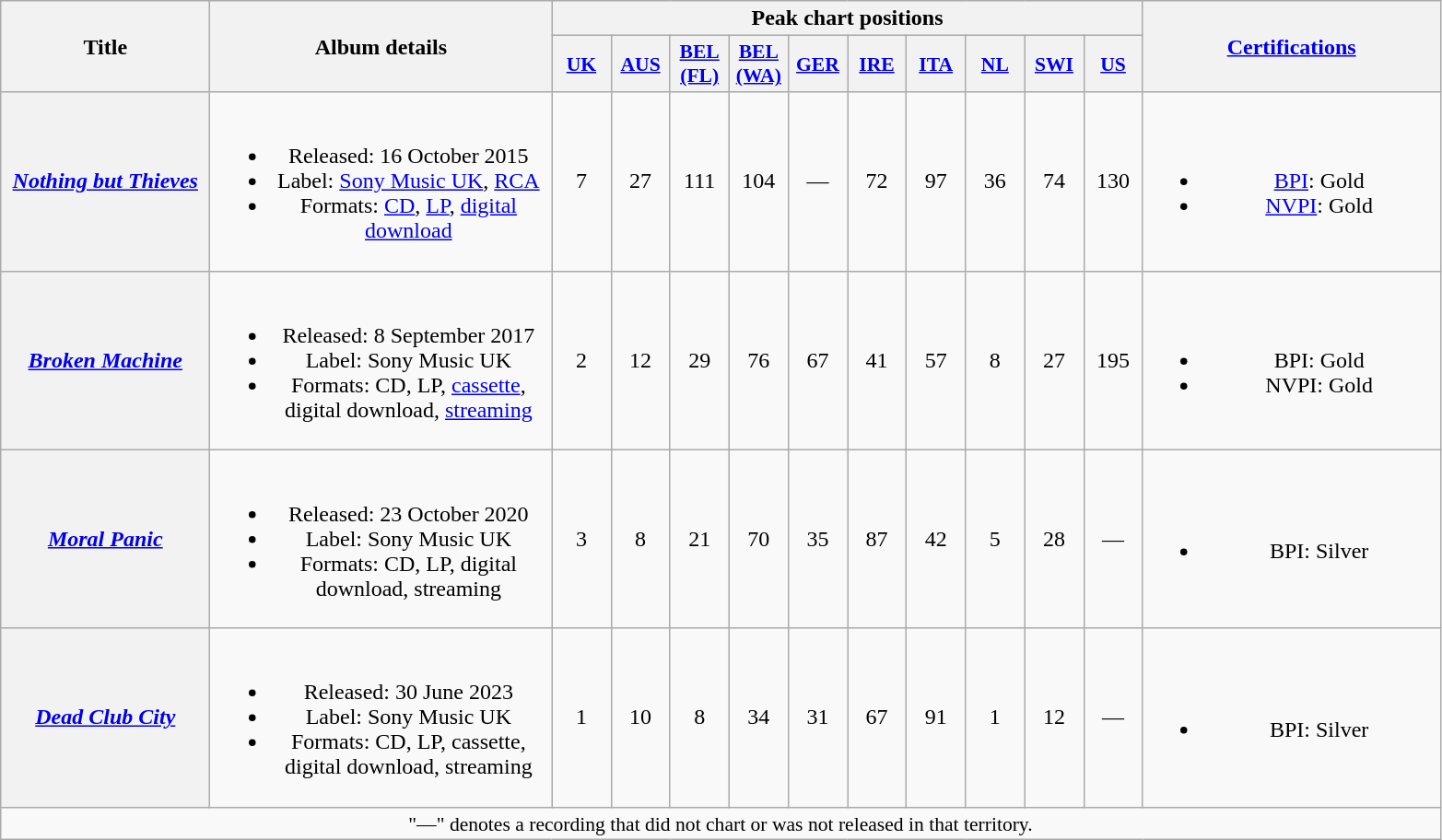<table class="wikitable plainrowheaders" style="text-align:center;">
<tr>
<th scope="col" rowspan="2" style="width:9em;">Title</th>
<th scope="col" rowspan="2" style="width:15em;">Album details</th>
<th scope="col" colspan="10">Peak chart positions</th>
<th scope="col" rowspan="2" style="width:13em;"><a href='#'>Certifications</a></th>
</tr>
<tr>
<th scope="col" style="width:2.5em;font-size:90%;"><a href='#'>UK</a><br></th>
<th scope="col" style="width:2.5em;font-size:90%;"><a href='#'>AUS</a><br></th>
<th scope="col" style="width:2.5em;font-size:90%;"><a href='#'>BEL<br>(FL)</a><br></th>
<th scope="col" style="width:2.5em;font-size:90%;"><a href='#'>BEL<br>(WA)</a><br></th>
<th scope="col" style="width:2.5em;font-size:90%;"><a href='#'>GER</a><br></th>
<th scope="col" style="width:2.5em;font-size:90%;"><a href='#'>IRE</a><br></th>
<th scope="col" style="width:2.5em;font-size:90%;"><a href='#'>ITA</a><br></th>
<th scope="col" style="width:2.5em;font-size:90%;"><a href='#'>NL</a><br></th>
<th scope="col" style="width:2.5em;font-size:90%;"><a href='#'>SWI</a><br></th>
<th scope="col" style="width:2.5em;font-size:90%;"><a href='#'>US</a><br></th>
</tr>
<tr>
<th scope="row"><em><a href='#'>Nothing but Thieves</a></em></th>
<td><br><ul><li>Released: 16 October 2015 </li><li>Label: <a href='#'>Sony Music UK</a>, <a href='#'>RCA</a></li><li>Formats: <a href='#'>CD</a>, <a href='#'>LP</a>, <a href='#'>digital download</a></li></ul></td>
<td>7</td>
<td>27</td>
<td>111</td>
<td>104</td>
<td>—</td>
<td>72</td>
<td>97</td>
<td>36</td>
<td>74</td>
<td>130</td>
<td><br><ul><li><a href='#'>BPI</a>: Gold</li><li><a href='#'>NVPI</a>: Gold</li></ul></td>
</tr>
<tr>
<th scope="row"><em><a href='#'>Broken Machine</a></em></th>
<td><br><ul><li>Released: 8 September 2017</li><li>Label: Sony Music UK</li><li>Formats: CD, LP, <a href='#'>cassette</a>, digital download, <a href='#'>streaming</a></li></ul></td>
<td>2</td>
<td>12</td>
<td>29</td>
<td>76</td>
<td>67</td>
<td>41</td>
<td>57</td>
<td>8</td>
<td>27</td>
<td>195</td>
<td><br><ul><li>BPI: Gold</li><li>NVPI: Gold</li></ul></td>
</tr>
<tr>
<th scope="row"><em><a href='#'>Moral Panic</a></em></th>
<td><br><ul><li>Released: 23 October 2020</li><li>Label: Sony Music UK</li><li>Formats: CD, LP, digital download, streaming</li></ul></td>
<td>3</td>
<td>8</td>
<td>21</td>
<td>70</td>
<td>35</td>
<td>87</td>
<td>42</td>
<td>5</td>
<td>28</td>
<td>—</td>
<td><br><ul><li>BPI: Silver</li></ul></td>
</tr>
<tr>
<th scope="row"><em><a href='#'>Dead Club City</a></em></th>
<td><br><ul><li>Released: 30 June 2023</li><li>Label: Sony Music UK</li><li>Formats: CD, LP, cassette, digital download, streaming</li></ul></td>
<td>1</td>
<td>10</td>
<td>8</td>
<td>34</td>
<td>31</td>
<td>67</td>
<td>91</td>
<td>1</td>
<td>12</td>
<td>—</td>
<td><br><ul><li>BPI: Silver</li></ul></td>
</tr>
<tr>
<td colspan="14" style="font-size:90%">"—" denotes a recording that did not chart or was not released in that territory.</td>
</tr>
</table>
